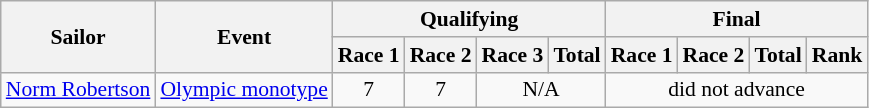<table class=wikitable style="font-size:90%">
<tr>
<th rowspan=2>Sailor</th>
<th rowspan=2>Event</th>
<th colspan=4>Qualifying</th>
<th colspan=4>Final</th>
</tr>
<tr>
<th>Race 1</th>
<th>Race 2</th>
<th>Race 3</th>
<th>Total</th>
<th>Race 1</th>
<th>Race 2</th>
<th>Total</th>
<th>Rank</th>
</tr>
<tr>
<td><a href='#'>Norm Robertson</a></td>
<td><a href='#'>Olympic monotype</a></td>
<td align=center>7</td>
<td align=center>7</td>
<td align=center colspan=2>N/A</td>
<td align=center colspan=4>did not advance</td>
</tr>
</table>
